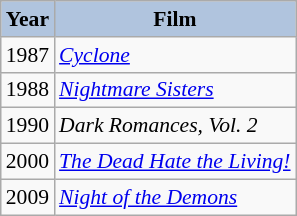<table class="wikitable" style="font-size:90%;">
<tr>
<th style="background:#B0C4DE;">Year</th>
<th style="background:#B0C4DE;">Film</th>
</tr>
<tr>
<td>1987</td>
<td><em><a href='#'>Cyclone</a></em></td>
</tr>
<tr>
<td>1988</td>
<td><em><a href='#'>Nightmare Sisters</a></em></td>
</tr>
<tr>
<td>1990</td>
<td><em>Dark Romances, Vol. 2</em></td>
</tr>
<tr>
<td>2000</td>
<td><em><a href='#'>The Dead Hate the Living!</a></em></td>
</tr>
<tr>
<td>2009</td>
<td><em><a href='#'>Night of the Demons</a></em></td>
</tr>
</table>
